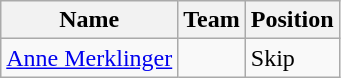<table class="wikitable">
<tr>
<th><strong>Name</strong></th>
<th><strong>Team</strong></th>
<th><strong>Position</strong></th>
</tr>
<tr>
<td><a href='#'>Anne Merklinger</a> </td>
<td></td>
<td>Skip</td>
</tr>
</table>
